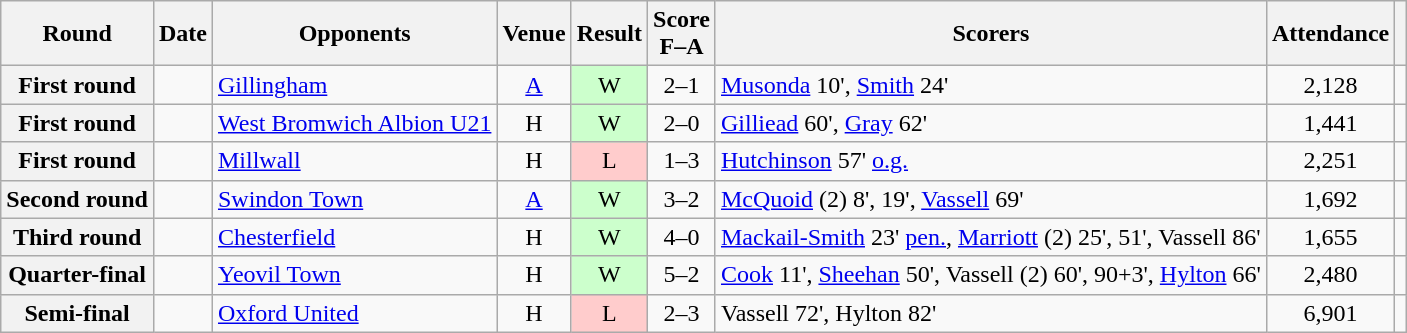<table class="wikitable sortable plainrowheaders" style="text-align: center">
<tr>
<th scope=col>Round</th>
<th scope=col>Date</th>
<th scope=col>Opponents</th>
<th scope=col>Venue</th>
<th scope=col>Result</th>
<th scope=col>Score<br>F–A</th>
<th scope=col class=unsortable>Scorers</th>
<th scope=col>Attendance</th>
<th scope=col class=unsortable></th>
</tr>
<tr>
<th scope=row>First round</th>
<td align=left></td>
<td align=left><a href='#'>Gillingham</a></td>
<td><a href='#'>A</a></td>
<td style=background-color:#CCFFCC>W</td>
<td>2–1</td>
<td align=left><a href='#'>Musonda</a> 10', <a href='#'>Smith</a> 24'</td>
<td>2,128</td>
<td></td>
</tr>
<tr>
<th scope=row>First round</th>
<td align=left></td>
<td align=left><a href='#'>West Bromwich Albion U21</a></td>
<td>H</td>
<td style=background-color:#CCFFCC>W</td>
<td>2–0</td>
<td align=left><a href='#'>Gilliead</a> 60', <a href='#'>Gray</a> 62'</td>
<td>1,441</td>
<td></td>
</tr>
<tr>
<th scope=row>First round</th>
<td align=left></td>
<td align=left><a href='#'>Millwall</a></td>
<td>H</td>
<td style=background-color:#FFCCCC>L</td>
<td>1–3</td>
<td align=left><a href='#'>Hutchinson</a> 57' <a href='#'>o.g.</a></td>
<td>2,251</td>
<td></td>
</tr>
<tr>
<th scope=row>Second round</th>
<td align=left></td>
<td align=left><a href='#'>Swindon Town</a></td>
<td><a href='#'>A</a></td>
<td style=background-color:#CCFFCC>W</td>
<td>3–2</td>
<td align=left><a href='#'>McQuoid</a> (2) 8', 19', <a href='#'>Vassell</a> 69'</td>
<td>1,692</td>
<td></td>
</tr>
<tr>
<th scope=row>Third round</th>
<td align=left></td>
<td align=left><a href='#'>Chesterfield</a></td>
<td>H</td>
<td style=background-color:#CCFFCC>W</td>
<td>4–0</td>
<td align=left><a href='#'>Mackail-Smith</a> 23' <a href='#'>pen.</a>, <a href='#'>Marriott</a> (2) 25', 51', Vassell 86'</td>
<td>1,655</td>
<td></td>
</tr>
<tr>
<th scope=row>Quarter-final</th>
<td align=left></td>
<td align=left><a href='#'>Yeovil Town</a></td>
<td>H</td>
<td style=background-color:#CCFFCC>W</td>
<td>5–2</td>
<td align=left><a href='#'>Cook</a> 11', <a href='#'>Sheehan</a> 50', Vassell (2) 60', 90+3', <a href='#'>Hylton</a> 66'</td>
<td>2,480</td>
<td></td>
</tr>
<tr>
<th scope=row>Semi-final</th>
<td align=left></td>
<td align=left><a href='#'>Oxford United</a></td>
<td>H</td>
<td style=background-color:#FFCCCC>L</td>
<td>2–3</td>
<td align=left>Vassell 72', Hylton 82'</td>
<td>6,901</td>
<td></td>
</tr>
</table>
